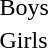<table>
<tr>
<td>Boys</td>
<td></td>
<td></td>
<td></td>
</tr>
<tr>
<td>Girls</td>
<td></td>
<td></td>
<td></td>
</tr>
</table>
